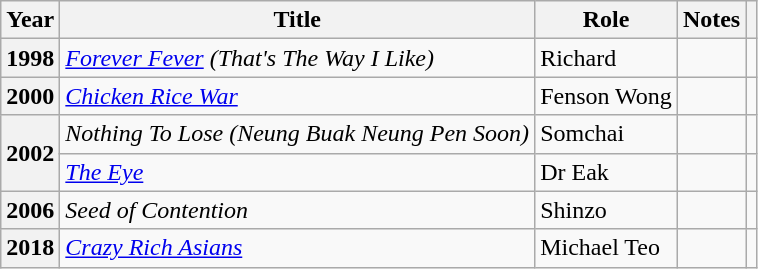<table class="wikitable sortable plainrowheaders">
<tr>
<th scope="col">Year</th>
<th scope="col">Title</th>
<th scope="col">Role</th>
<th scope="col" class="unsortable">Notes</th>
<th scope="col" class="unsortable"></th>
</tr>
<tr>
<th scope="row">1998</th>
<td><em><a href='#'>Forever Fever</a> (That's The Way I Like)</em></td>
<td>Richard</td>
<td></td>
<td></td>
</tr>
<tr>
<th scope="row">2000</th>
<td><em><a href='#'>Chicken Rice War</a></em></td>
<td>Fenson Wong</td>
<td></td>
<td></td>
</tr>
<tr>
<th scope="row" rowspan="2">2002</th>
<td><em>Nothing To Lose (Neung Buak Neung Pen Soon)</em></td>
<td>Somchai</td>
<td></td>
<td></td>
</tr>
<tr>
<td><em><a href='#'>The Eye</a></em></td>
<td>Dr Eak</td>
<td></td>
<td></td>
</tr>
<tr>
<th scope="row">2006</th>
<td><em>Seed of Contention</em></td>
<td>Shinzo</td>
<td></td>
<td></td>
</tr>
<tr>
<th scope="row">2018</th>
<td><em><a href='#'>Crazy Rich Asians</a></em></td>
<td>Michael Teo</td>
<td></td>
<td></td>
</tr>
</table>
